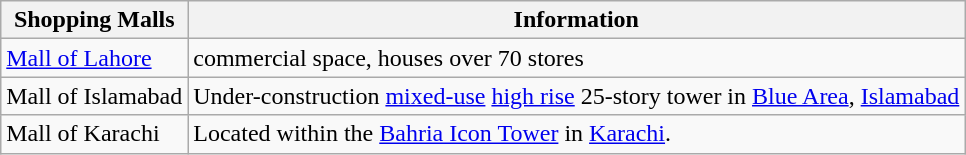<table class="wikitable">
<tr>
<th>Shopping Malls</th>
<th>Information</th>
</tr>
<tr>
<td><a href='#'>Mall of Lahore</a></td>
<td> commercial space, houses over 70 stores</td>
</tr>
<tr>
<td>Mall of Islamabad</td>
<td>Under-construction <a href='#'>mixed-use</a> <a href='#'>high rise</a> 25-story tower in <a href='#'>Blue Area</a>, <a href='#'>Islamabad</a></td>
</tr>
<tr>
<td>Mall of Karachi</td>
<td>Located within the <a href='#'>Bahria Icon Tower</a> in <a href='#'>Karachi</a>.</td>
</tr>
</table>
